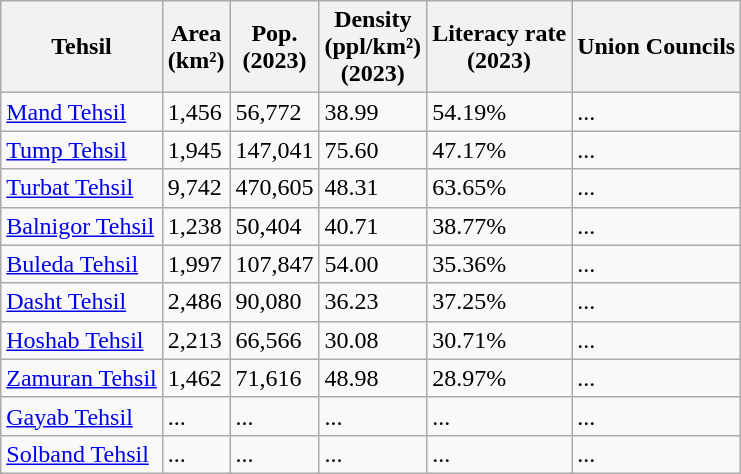<table class="wikitable sortable static-row-numbers static-row-header-hash">
<tr>
<th>Tehsil</th>
<th>Area<br>(km²)</th>
<th>Pop.<br>(2023)</th>
<th>Density<br>(ppl/km²)<br>(2023)</th>
<th>Literacy rate<br>(2023)</th>
<th>Union Councils</th>
</tr>
<tr>
<td><a href='#'>Mand Tehsil</a></td>
<td>1,456</td>
<td>56,772</td>
<td>38.99</td>
<td>54.19%</td>
<td>...</td>
</tr>
<tr>
<td><a href='#'>Tump Tehsil</a></td>
<td>1,945</td>
<td>147,041</td>
<td>75.60</td>
<td>47.17%</td>
<td>...</td>
</tr>
<tr>
<td><a href='#'>Turbat Tehsil</a></td>
<td>9,742</td>
<td>470,605</td>
<td>48.31</td>
<td>63.65%</td>
<td>...</td>
</tr>
<tr>
<td><a href='#'>Balnigor Tehsil</a></td>
<td>1,238</td>
<td>50,404</td>
<td>40.71</td>
<td>38.77%</td>
<td>...</td>
</tr>
<tr>
<td><a href='#'>Buleda Tehsil</a></td>
<td>1,997</td>
<td>107,847</td>
<td>54.00</td>
<td>35.36%</td>
<td>...</td>
</tr>
<tr>
<td><a href='#'>Dasht Tehsil</a></td>
<td>2,486</td>
<td>90,080</td>
<td>36.23</td>
<td>37.25%</td>
<td>...</td>
</tr>
<tr>
<td><a href='#'>Hoshab Tehsil</a></td>
<td>2,213</td>
<td>66,566</td>
<td>30.08</td>
<td>30.71%</td>
<td>...</td>
</tr>
<tr>
<td><a href='#'>Zamuran Tehsil</a></td>
<td>1,462</td>
<td>71,616</td>
<td>48.98</td>
<td>28.97%</td>
<td>...</td>
</tr>
<tr>
<td><a href='#'>Gayab Tehsil</a></td>
<td>...</td>
<td>...</td>
<td>...</td>
<td>...</td>
<td>...</td>
</tr>
<tr>
<td><a href='#'>Solband Tehsil</a></td>
<td>...</td>
<td>...</td>
<td>...</td>
<td>...</td>
<td>...</td>
</tr>
</table>
